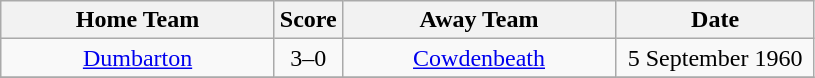<table class="wikitable" style="text-align:center;">
<tr>
<th width=175>Home Team</th>
<th width=20>Score</th>
<th width=175>Away Team</th>
<th width= 125>Date</th>
</tr>
<tr>
<td><a href='#'>Dumbarton</a></td>
<td>3–0</td>
<td><a href='#'>Cowdenbeath</a></td>
<td>5 September 1960</td>
</tr>
<tr>
</tr>
</table>
